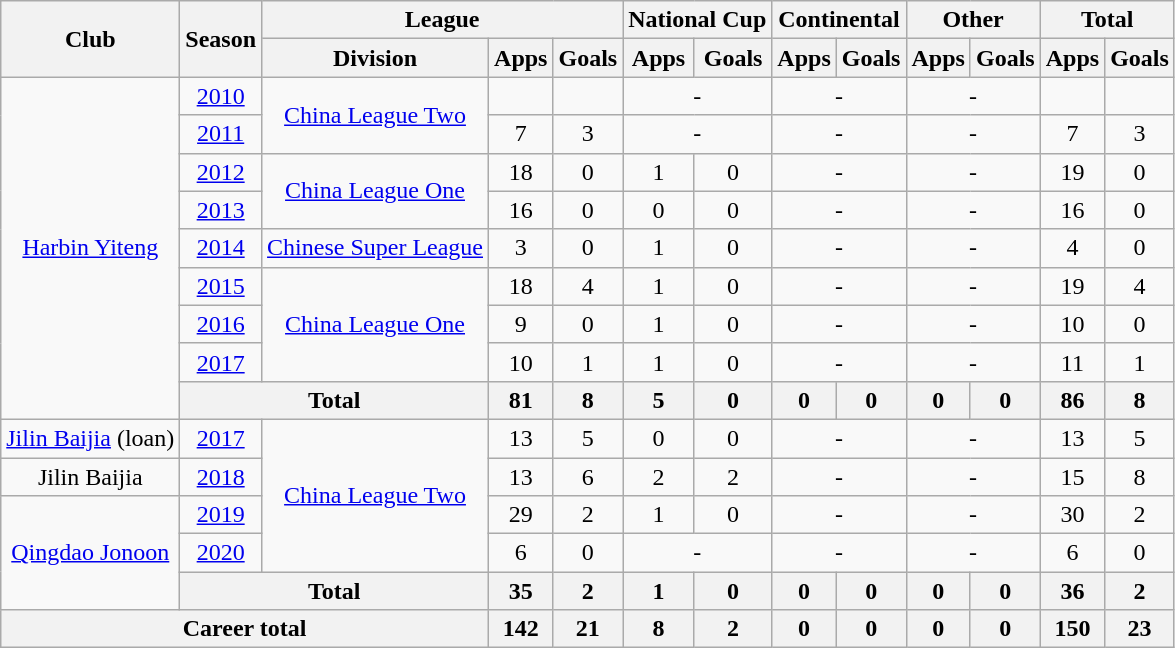<table class="wikitable" style="text-align: center">
<tr>
<th rowspan="2">Club</th>
<th rowspan="2">Season</th>
<th colspan="3">League</th>
<th colspan="2">National Cup</th>
<th colspan="2">Continental</th>
<th colspan="2">Other</th>
<th colspan="2">Total</th>
</tr>
<tr>
<th>Division</th>
<th>Apps</th>
<th>Goals</th>
<th>Apps</th>
<th>Goals</th>
<th>Apps</th>
<th>Goals</th>
<th>Apps</th>
<th>Goals</th>
<th>Apps</th>
<th>Goals</th>
</tr>
<tr>
<td rowspan=9><a href='#'>Harbin Yiteng</a></td>
<td><a href='#'>2010</a></td>
<td rowspan="2"><a href='#'>China League Two</a></td>
<td></td>
<td></td>
<td colspan="2">-</td>
<td colspan="2">-</td>
<td colspan="2">-</td>
<td></td>
<td></td>
</tr>
<tr>
<td><a href='#'>2011</a></td>
<td>7</td>
<td>3</td>
<td colspan="2">-</td>
<td colspan="2">-</td>
<td colspan="2">-</td>
<td>7</td>
<td>3</td>
</tr>
<tr>
<td><a href='#'>2012</a></td>
<td rowspan="2"><a href='#'>China League One</a></td>
<td>18</td>
<td>0</td>
<td>1</td>
<td>0</td>
<td colspan="2">-</td>
<td colspan="2">-</td>
<td>19</td>
<td>0</td>
</tr>
<tr>
<td><a href='#'>2013</a></td>
<td>16</td>
<td>0</td>
<td>0</td>
<td>0</td>
<td colspan="2">-</td>
<td colspan="2">-</td>
<td>16</td>
<td>0</td>
</tr>
<tr>
<td><a href='#'>2014</a></td>
<td rowspan="1"><a href='#'>Chinese Super League</a></td>
<td>3</td>
<td>0</td>
<td>1</td>
<td>0</td>
<td colspan="2">-</td>
<td colspan="2">-</td>
<td>4</td>
<td>0</td>
</tr>
<tr>
<td><a href='#'>2015</a></td>
<td rowspan="3"><a href='#'>China League One</a></td>
<td>18</td>
<td>4</td>
<td>1</td>
<td>0</td>
<td colspan="2">-</td>
<td colspan="2">-</td>
<td>19</td>
<td>4</td>
</tr>
<tr>
<td><a href='#'>2016</a></td>
<td>9</td>
<td>0</td>
<td>1</td>
<td>0</td>
<td colspan="2">-</td>
<td colspan="2">-</td>
<td>10</td>
<td>0</td>
</tr>
<tr>
<td><a href='#'>2017</a></td>
<td>10</td>
<td>1</td>
<td>1</td>
<td>0</td>
<td colspan="2">-</td>
<td colspan="2">-</td>
<td>11</td>
<td>1</td>
</tr>
<tr>
<th colspan=2>Total</th>
<th>81</th>
<th>8</th>
<th>5</th>
<th>0</th>
<th>0</th>
<th>0</th>
<th>0</th>
<th>0</th>
<th>86</th>
<th>8</th>
</tr>
<tr>
<td><a href='#'>Jilin Baijia</a> (loan)</td>
<td><a href='#'>2017</a></td>
<td rowspan=4><a href='#'>China League Two</a></td>
<td>13</td>
<td>5</td>
<td>0</td>
<td>0</td>
<td colspan="2">-</td>
<td colspan="2">-</td>
<td>13</td>
<td>5</td>
</tr>
<tr>
<td>Jilin Baijia</td>
<td><a href='#'>2018</a></td>
<td>13</td>
<td>6</td>
<td>2</td>
<td>2</td>
<td colspan="2">-</td>
<td colspan="2">-</td>
<td>15</td>
<td>8</td>
</tr>
<tr>
<td rowspan=3><a href='#'>Qingdao Jonoon</a></td>
<td><a href='#'>2019</a></td>
<td>29</td>
<td>2</td>
<td>1</td>
<td>0</td>
<td colspan="2">-</td>
<td colspan="2">-</td>
<td>30</td>
<td>2</td>
</tr>
<tr>
<td><a href='#'>2020</a></td>
<td>6</td>
<td>0</td>
<td colspan="2">-</td>
<td colspan="2">-</td>
<td colspan="2">-</td>
<td>6</td>
<td>0</td>
</tr>
<tr>
<th colspan=2>Total</th>
<th>35</th>
<th>2</th>
<th>1</th>
<th>0</th>
<th>0</th>
<th>0</th>
<th>0</th>
<th>0</th>
<th>36</th>
<th>2</th>
</tr>
<tr>
<th colspan=3>Career total</th>
<th>142</th>
<th>21</th>
<th>8</th>
<th>2</th>
<th>0</th>
<th>0</th>
<th>0</th>
<th>0</th>
<th>150</th>
<th>23</th>
</tr>
</table>
